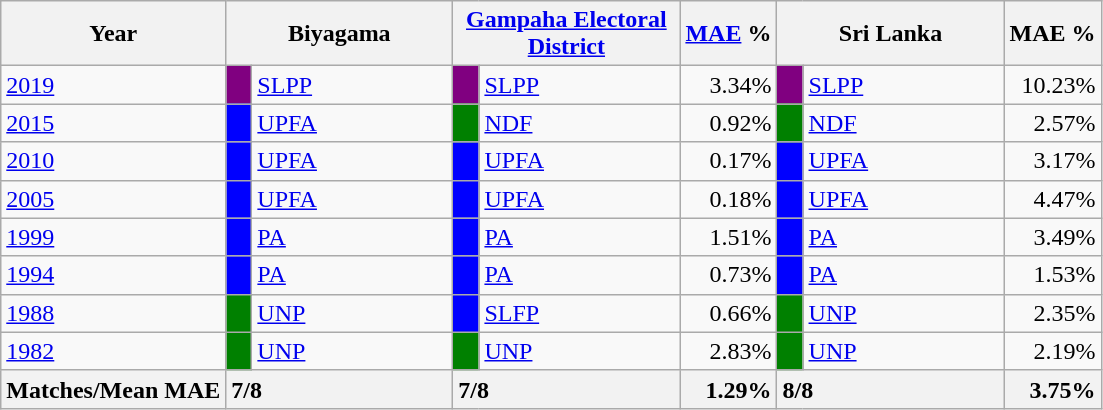<table class="wikitable">
<tr>
<th>Year</th>
<th colspan="2" width="144px">Biyagama</th>
<th colspan="2" width="144px"><a href='#'>Gampaha Electoral District</a></th>
<th><a href='#'>MAE</a> %</th>
<th colspan="2" width="144px">Sri Lanka</th>
<th>MAE %</th>
</tr>
<tr>
<td><a href='#'>2019</a></td>
<td style="background-color:purple;" width="10px"></td>
<td style="text-align:left;"><a href='#'>SLPP</a></td>
<td style="background-color:purple;" width="10px"></td>
<td style="text-align:left;"><a href='#'>SLPP</a></td>
<td style="text-align:right;">3.34%</td>
<td style="background-color:purple;" width="10px"></td>
<td style="text-align:left;"><a href='#'>SLPP</a></td>
<td style="text-align:right;">10.23%</td>
</tr>
<tr>
<td><a href='#'>2015</a></td>
<td style="background-color:blue;" width="10px"></td>
<td style="text-align:left;"><a href='#'>UPFA</a></td>
<td style="background-color:green;" width="10px"></td>
<td style="text-align:left;"><a href='#'>NDF</a></td>
<td style="text-align:right;">0.92%</td>
<td style="background-color:green;" width="10px"></td>
<td style="text-align:left;"><a href='#'>NDF</a></td>
<td style="text-align:right;">2.57%</td>
</tr>
<tr>
<td><a href='#'>2010</a></td>
<td style="background-color:blue;" width="10px"></td>
<td style="text-align:left;"><a href='#'>UPFA</a></td>
<td style="background-color:blue;" width="10px"></td>
<td style="text-align:left;"><a href='#'>UPFA</a></td>
<td style="text-align:right;">0.17%</td>
<td style="background-color:blue;" width="10px"></td>
<td style="text-align:left;"><a href='#'>UPFA</a></td>
<td style="text-align:right;">3.17%</td>
</tr>
<tr>
<td><a href='#'>2005</a></td>
<td style="background-color:blue;" width="10px"></td>
<td style="text-align:left;"><a href='#'>UPFA</a></td>
<td style="background-color:blue;" width="10px"></td>
<td style="text-align:left;"><a href='#'>UPFA</a></td>
<td style="text-align:right;">0.18%</td>
<td style="background-color:blue;" width="10px"></td>
<td style="text-align:left;"><a href='#'>UPFA</a></td>
<td style="text-align:right;">4.47%</td>
</tr>
<tr>
<td><a href='#'>1999</a></td>
<td style="background-color:blue;" width="10px"></td>
<td style="text-align:left;"><a href='#'>PA</a></td>
<td style="background-color:blue;" width="10px"></td>
<td style="text-align:left;"><a href='#'>PA</a></td>
<td style="text-align:right;">1.51%</td>
<td style="background-color:blue;" width="10px"></td>
<td style="text-align:left;"><a href='#'>PA</a></td>
<td style="text-align:right;">3.49%</td>
</tr>
<tr>
<td><a href='#'>1994</a></td>
<td style="background-color:blue;" width="10px"></td>
<td style="text-align:left;"><a href='#'>PA</a></td>
<td style="background-color:blue;" width="10px"></td>
<td style="text-align:left;"><a href='#'>PA</a></td>
<td style="text-align:right;">0.73%</td>
<td style="background-color:blue;" width="10px"></td>
<td style="text-align:left;"><a href='#'>PA</a></td>
<td style="text-align:right;">1.53%</td>
</tr>
<tr>
<td><a href='#'>1988</a></td>
<td style="background-color:green;" width="10px"></td>
<td style="text-align:left;"><a href='#'>UNP</a></td>
<td style="background-color:blue;" width="10px"></td>
<td style="text-align:left;"><a href='#'>SLFP</a></td>
<td style="text-align:right;">0.66%</td>
<td style="background-color:green;" width="10px"></td>
<td style="text-align:left;"><a href='#'>UNP</a></td>
<td style="text-align:right;">2.35%</td>
</tr>
<tr>
<td><a href='#'>1982</a></td>
<td style="background-color:green;" width="10px"></td>
<td style="text-align:left;"><a href='#'>UNP</a></td>
<td style="background-color:green;" width="10px"></td>
<td style="text-align:left;"><a href='#'>UNP</a></td>
<td style="text-align:right;">2.83%</td>
<td style="background-color:green;" width="10px"></td>
<td style="text-align:left;"><a href='#'>UNP</a></td>
<td style="text-align:right;">2.19%</td>
</tr>
<tr>
<th>Matches/Mean MAE</th>
<th style="text-align:left;"colspan="2" width="144px">7/8</th>
<th style="text-align:left;"colspan="2" width="144px">7/8</th>
<th style="text-align:right;">1.29%</th>
<th style="text-align:left;"colspan="2" width="144px">8/8</th>
<th style="text-align:right;">3.75%</th>
</tr>
</table>
